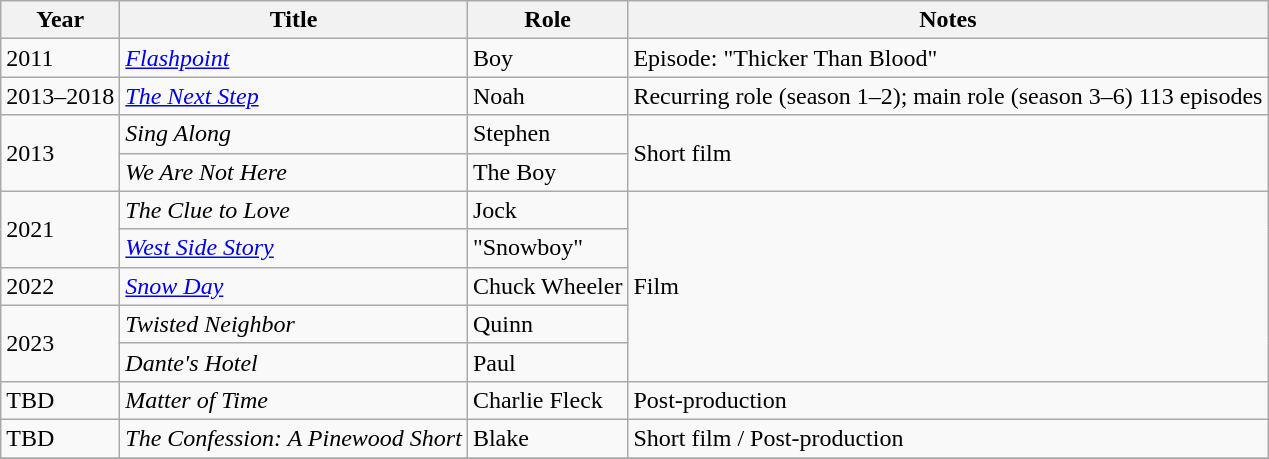<table class="wikitable sortable">
<tr>
<th>Year</th>
<th>Title</th>
<th>Role</th>
<th class="unsortable">Notes</th>
</tr>
<tr>
<td>2011</td>
<td><em><a href='#'>Flashpoint</a></em></td>
<td>Boy</td>
<td>Episode: "Thicker Than Blood"</td>
</tr>
<tr>
<td>2013–2018</td>
<td data-sort-value="Next Step, The"><em><a href='#'>The Next Step</a></em></td>
<td>Noah</td>
<td>Recurring role (season 1–2); main role (season 3–6) 113 episodes</td>
</tr>
<tr>
<td rowspan="2">2013</td>
<td><em>Sing Along</em></td>
<td>Stephen</td>
<td rowspan="2">Short film</td>
</tr>
<tr>
<td><em>We Are Not Here</em></td>
<td>The Boy</td>
</tr>
<tr>
<td rowspan="2">2021</td>
<td data-sort-value="Clue to Love, The"><em>The Clue to Love</em></td>
<td>Jock</td>
<td rowspan="5">Film</td>
</tr>
<tr>
<td><em><a href='#'>West Side Story</a></em></td>
<td>"Snowboy"</td>
</tr>
<tr>
<td>2022</td>
<td><em><a href='#'>Snow Day</a></em></td>
<td>Chuck Wheeler</td>
</tr>
<tr>
<td rowspan="2">2023</td>
<td><em>Twisted Neighbor</em></td>
<td>Quinn</td>
</tr>
<tr>
<td><em>Dante's Hotel</em></td>
<td>Paul</td>
</tr>
<tr>
<td>TBD</td>
<td><em>Matter of Time</em></td>
<td>Charlie Fleck</td>
<td>Post-production</td>
</tr>
<tr>
<td>TBD</td>
<td data-sort-value="Confession: A Pinewood Short, The"><em>The Confession: A Pinewood Short</em></td>
<td>Blake</td>
<td>Short film / Post-production</td>
</tr>
<tr>
</tr>
</table>
